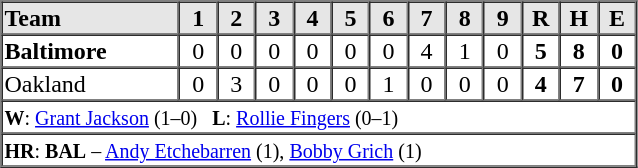<table border=1 cellspacing=0 width=425 style="margin-left:3em;">
<tr style="text-align:center; background-color:#e6e6e6;">
<th align=left width=28%>Team</th>
<th width=6%>1</th>
<th width=6%>2</th>
<th width=6%>3</th>
<th width=6%>4</th>
<th width=6%>5</th>
<th width=6%>6</th>
<th width=6%>7</th>
<th width=6%>8</th>
<th width=6%>9</th>
<th width=6%>R</th>
<th width=6%>H</th>
<th width=6%>E</th>
</tr>
<tr style="text-align:center;">
<td align=left><strong>Baltimore</strong></td>
<td>0</td>
<td>0</td>
<td>0</td>
<td>0</td>
<td>0</td>
<td>0</td>
<td>4</td>
<td>1</td>
<td>0</td>
<td><strong>5</strong></td>
<td><strong>8</strong></td>
<td><strong>0</strong></td>
</tr>
<tr style="text-align:center;">
<td align=left>Oakland</td>
<td>0</td>
<td>3</td>
<td>0</td>
<td>0</td>
<td>0</td>
<td>1</td>
<td>0</td>
<td>0</td>
<td>0</td>
<td><strong>4</strong></td>
<td><strong>7</strong></td>
<td><strong>0</strong></td>
</tr>
<tr style="text-align:left;">
<td colspan=13><small><strong>W</strong>: <a href='#'>Grant Jackson</a> (1–0)   <strong>L</strong>: <a href='#'>Rollie Fingers</a> (0–1)</small></td>
</tr>
<tr style="text-align:left;">
<td colspan=13><small><strong>HR</strong>: <strong>BAL</strong> – <a href='#'>Andy Etchebarren</a> (1), <a href='#'>Bobby Grich</a> (1)</small></td>
</tr>
</table>
